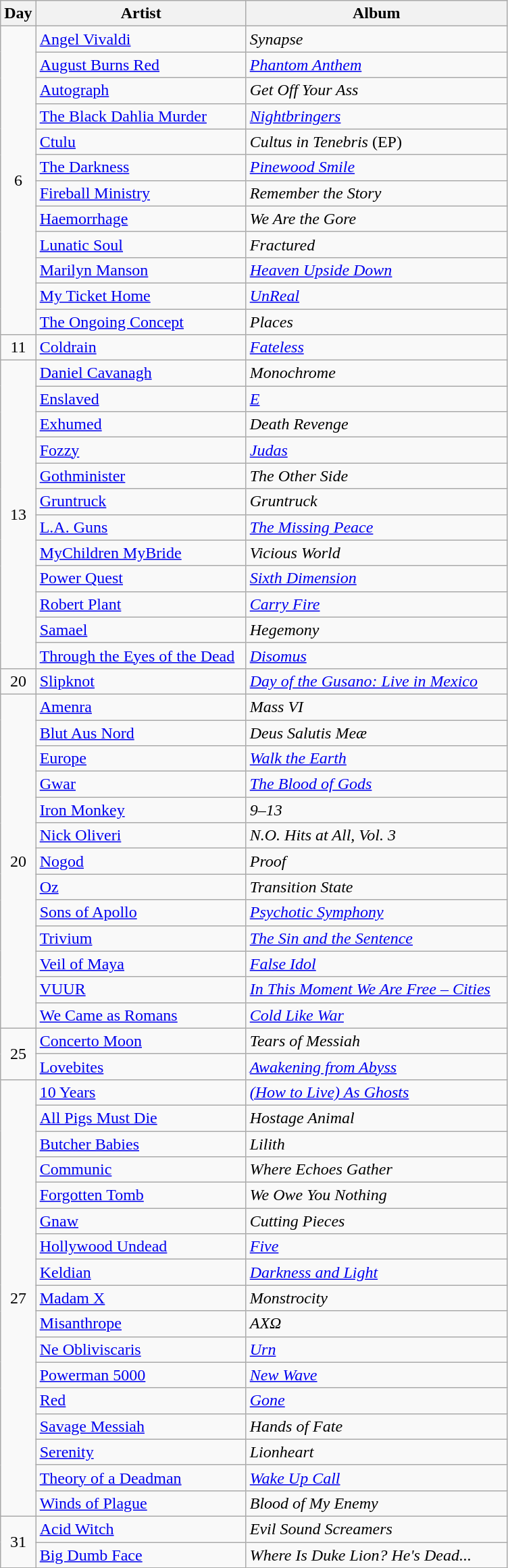<table class="wikitable">
<tr>
<th style="width:20px;">Day</th>
<th style="width:200px;">Artist</th>
<th style="width:250px;">Album</th>
</tr>
<tr>
<td style="text-align:center;" rowspan=12>6</td>
<td><a href='#'>Angel Vivaldi</a></td>
<td><em>Synapse</em></td>
</tr>
<tr>
<td><a href='#'>August Burns Red</a></td>
<td><em><a href='#'>Phantom Anthem</a></em></td>
</tr>
<tr>
<td><a href='#'>Autograph</a></td>
<td><em>Get Off Your Ass</em></td>
</tr>
<tr>
<td><a href='#'>The Black Dahlia Murder</a></td>
<td><em><a href='#'>Nightbringers</a></em></td>
</tr>
<tr>
<td><a href='#'>Ctulu</a></td>
<td><em>Cultus in Tenebris</em> (EP)</td>
</tr>
<tr>
<td><a href='#'>The Darkness</a></td>
<td><em><a href='#'>Pinewood Smile</a></em></td>
</tr>
<tr>
<td><a href='#'>Fireball Ministry</a></td>
<td><em>Remember the Story</em></td>
</tr>
<tr>
<td><a href='#'>Haemorrhage</a></td>
<td><em>We Are the Gore</em></td>
</tr>
<tr>
<td><a href='#'>Lunatic Soul</a></td>
<td><em>Fractured</em></td>
</tr>
<tr>
<td><a href='#'>Marilyn Manson</a></td>
<td><em><a href='#'>Heaven Upside Down</a></em></td>
</tr>
<tr>
<td><a href='#'>My Ticket Home</a></td>
<td><em><a href='#'>UnReal</a></em></td>
</tr>
<tr>
<td><a href='#'>The Ongoing Concept</a></td>
<td><em>Places</em></td>
</tr>
<tr>
<td style="text-align:center;">11</td>
<td><a href='#'>Coldrain</a></td>
<td><em><a href='#'>Fateless</a></em></td>
</tr>
<tr>
<td style="text-align:center;" rowspan=12>13</td>
<td><a href='#'>Daniel Cavanagh</a></td>
<td><em>Monochrome</em></td>
</tr>
<tr>
<td><a href='#'>Enslaved</a></td>
<td><em><a href='#'>E</a></em></td>
</tr>
<tr>
<td><a href='#'>Exhumed</a></td>
<td><em>Death Revenge</em></td>
</tr>
<tr>
<td><a href='#'>Fozzy</a></td>
<td><em><a href='#'>Judas</a></em></td>
</tr>
<tr>
<td><a href='#'>Gothminister</a></td>
<td><em>The Other Side</em></td>
</tr>
<tr>
<td><a href='#'>Gruntruck</a></td>
<td><em>Gruntruck</em></td>
</tr>
<tr>
<td><a href='#'>L.A. Guns</a></td>
<td><em><a href='#'>The Missing Peace</a></em></td>
</tr>
<tr>
<td><a href='#'>MyChildren MyBride</a></td>
<td><em>Vicious World</em></td>
</tr>
<tr>
<td><a href='#'>Power Quest</a></td>
<td><em><a href='#'>Sixth Dimension</a></em></td>
</tr>
<tr>
<td><a href='#'>Robert Plant</a></td>
<td><em><a href='#'>Carry Fire</a></em></td>
</tr>
<tr>
<td><a href='#'>Samael</a></td>
<td><em>Hegemony</em></td>
</tr>
<tr>
<td><a href='#'>Through the Eyes of the Dead</a></td>
<td><em><a href='#'>Disomus</a></em></td>
</tr>
<tr>
<td style="text-align:center;">20</td>
<td><a href='#'>Slipknot</a></td>
<td><em><a href='#'>Day of the Gusano: Live in Mexico</a></em></td>
</tr>
<tr>
<td style="text-align:center;" rowspan=13>20</td>
<td><a href='#'>Amenra</a></td>
<td><em>Mass VI</em></td>
</tr>
<tr>
<td><a href='#'>Blut Aus Nord</a></td>
<td><em>Deus Salutis Meæ</em></td>
</tr>
<tr>
<td><a href='#'>Europe</a></td>
<td><em><a href='#'>Walk the Earth</a></em></td>
</tr>
<tr>
<td><a href='#'>Gwar</a></td>
<td><em><a href='#'>The Blood of Gods</a></em></td>
</tr>
<tr>
<td><a href='#'>Iron Monkey</a></td>
<td><em>9–13</em></td>
</tr>
<tr>
<td><a href='#'>Nick Oliveri</a></td>
<td><em>N.O. Hits at All, Vol. 3</em></td>
</tr>
<tr>
<td><a href='#'>Nogod</a></td>
<td><em>Proof</em></td>
</tr>
<tr>
<td><a href='#'>Oz</a></td>
<td><em>Transition State</em></td>
</tr>
<tr>
<td><a href='#'>Sons of Apollo</a></td>
<td><em><a href='#'>Psychotic Symphony</a></em></td>
</tr>
<tr>
<td><a href='#'>Trivium</a></td>
<td><em><a href='#'>The Sin and the Sentence</a></em></td>
</tr>
<tr>
<td><a href='#'>Veil of Maya</a></td>
<td><em><a href='#'>False Idol</a></em></td>
</tr>
<tr>
<td><a href='#'>VUUR</a></td>
<td><em><a href='#'>In This Moment We Are Free – Cities</a></em></td>
</tr>
<tr>
<td><a href='#'>We Came as Romans</a></td>
<td><em><a href='#'>Cold Like War</a></em></td>
</tr>
<tr>
<td style="text-align:center;" rowspan=2>25</td>
<td><a href='#'>Concerto Moon</a></td>
<td><em>Tears of Messiah</em></td>
</tr>
<tr>
<td><a href='#'>Lovebites</a></td>
<td><em><a href='#'>Awakening from Abyss</a></em></td>
</tr>
<tr>
<td style="text-align:center;" rowspan=17>27</td>
<td><a href='#'>10 Years</a></td>
<td><em><a href='#'>(How to Live) As Ghosts</a></em></td>
</tr>
<tr>
<td><a href='#'>All Pigs Must Die</a></td>
<td><em>Hostage Animal</em></td>
</tr>
<tr>
<td><a href='#'>Butcher Babies</a></td>
<td><em>Lilith</em></td>
</tr>
<tr>
<td><a href='#'>Communic</a></td>
<td><em>Where Echoes Gather</em></td>
</tr>
<tr>
<td><a href='#'>Forgotten Tomb</a></td>
<td><em>We Owe You Nothing</em></td>
</tr>
<tr>
<td><a href='#'>Gnaw</a></td>
<td><em>Cutting Pieces</em></td>
</tr>
<tr>
<td><a href='#'>Hollywood Undead</a></td>
<td><em><a href='#'>Five</a></em></td>
</tr>
<tr>
<td><a href='#'>Keldian</a></td>
<td><em><a href='#'>Darkness and Light</a></em></td>
</tr>
<tr>
<td><a href='#'>Madam X</a></td>
<td><em>Monstrocity</em></td>
</tr>
<tr>
<td><a href='#'>Misanthrope</a></td>
<td><em>ΑXΩ</em></td>
</tr>
<tr>
<td><a href='#'>Ne Obliviscaris</a></td>
<td><em><a href='#'>Urn</a></em></td>
</tr>
<tr>
<td><a href='#'>Powerman 5000</a></td>
<td><em><a href='#'>New Wave</a></em></td>
</tr>
<tr>
<td><a href='#'>Red</a></td>
<td><em><a href='#'>Gone</a></em></td>
</tr>
<tr>
<td><a href='#'>Savage Messiah</a></td>
<td><em>Hands of Fate</em></td>
</tr>
<tr>
<td><a href='#'>Serenity</a></td>
<td><em>Lionheart</em></td>
</tr>
<tr>
<td><a href='#'>Theory of a Deadman</a></td>
<td><em><a href='#'>Wake Up Call</a></em></td>
</tr>
<tr>
<td><a href='#'>Winds of Plague</a></td>
<td><em>Blood of My Enemy</em></td>
</tr>
<tr>
<td style="text-align:center;" rowspan=2>31</td>
<td><a href='#'>Acid Witch</a></td>
<td><em>Evil Sound Screamers</em></td>
</tr>
<tr>
<td><a href='#'>Big Dumb Face</a></td>
<td><em>Where Is Duke Lion? He's Dead...</em></td>
</tr>
</table>
